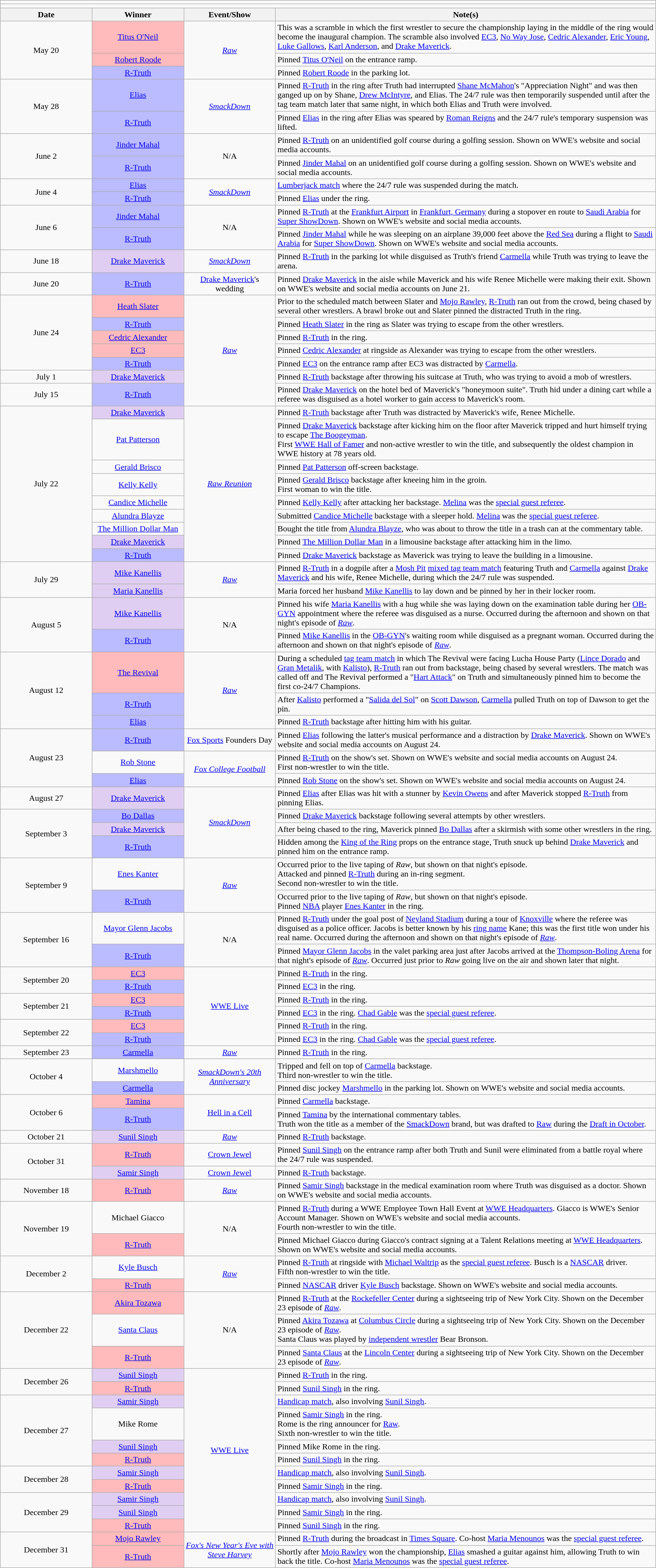<table class="wikitable" style="text-align:center; width:100%;">
<tr>
<td colspan="4"></td>
</tr>
<tr>
<td colspan="4"><strong></strong></td>
</tr>
<tr>
<th width=14%>Date</th>
<th width=14%>Winner</th>
<th width=14%>Event/Show</th>
<th width=58%>Note(s)</th>
</tr>
<tr>
<td rowspan="3">May 20</td>
<td style="background-color: #FBB;" columnspan=1 align="center"><a href='#'>Titus O'Neil</a></td>
<td rowspan="3"><em><a href='#'>Raw</a></em></td>
<td align=left>This was a scramble in which the first wrestler to secure the championship laying in the middle of the ring would become the inaugural champion. The scramble also involved <a href='#'>EC3</a>, <a href='#'>No Way Jose</a>, <a href='#'>Cedric Alexander</a>, <a href='#'>Eric Young</a>, <a href='#'>Luke Gallows</a>, <a href='#'>Karl Anderson</a>, and <a href='#'>Drake Maverick</a>.</td>
</tr>
<tr>
<td style="background-color: #FBB;" columnspan=1 align="center"><a href='#'>Robert Roode</a></td>
<td align=left>Pinned <a href='#'>Titus O'Neil</a> on the entrance ramp.</td>
</tr>
<tr>
<td style="background-color: #BBF;" columnspan=1 align="center"><a href='#'>R-Truth</a></td>
<td align=left>Pinned <a href='#'>Robert Roode</a> in the parking lot.</td>
</tr>
<tr>
<td rowspan="2">May 28</td>
<td style="background-color: #BBF;" columnspan=1 align="center"><a href='#'>Elias</a></td>
<td rowspan="2"><em><a href='#'>SmackDown</a></em></td>
<td align=left>Pinned <a href='#'>R-Truth</a> in the ring after Truth had interrupted <a href='#'>Shane McMahon</a>'s "Appreciation Night" and was then ganged up on by Shane, <a href='#'>Drew McIntyre</a>, and Elias. The 24/7 rule was then temporarily suspended until after the tag team match later that same night, in which both Elias and Truth were involved.</td>
</tr>
<tr>
<td style="background-color: #BBF;" columnspan=1 align="center"><a href='#'>R-Truth</a></td>
<td align=left>Pinned <a href='#'>Elias</a> in the ring after Elias was speared by <a href='#'>Roman Reigns</a> and the 24/7 rule's temporary suspension was lifted.</td>
</tr>
<tr>
<td rowspan="2">June 2</td>
<td style="background-color: #BBF;" columnspan=1 align="center"><a href='#'>Jinder Mahal</a></td>
<td rowspan="2">N/A</td>
<td align=left>Pinned <a href='#'>R-Truth</a> on an unidentified golf course during a golfing session. Shown on WWE's website and social media accounts.</td>
</tr>
<tr>
<td style="background-color: #BBF;" columnspan=1 align="center"><a href='#'>R-Truth</a></td>
<td align=left>Pinned <a href='#'>Jinder Mahal</a> on an unidentified golf course during a golfing session. Shown on WWE's website and social media accounts.</td>
</tr>
<tr>
<td rowspan="2">June 4</td>
<td style="background-color: #BBF;" columnspan=1 align="center"><a href='#'>Elias</a></td>
<td rowspan="2"><em><a href='#'>SmackDown</a></em></td>
<td align=left><a href='#'>Lumberjack match</a> where the 24/7 rule was suspended during the match.</td>
</tr>
<tr>
<td style="background-color: #BBF;" columnspan=1 align="center"><a href='#'>R-Truth</a></td>
<td align=left>Pinned <a href='#'>Elias</a> under the ring.</td>
</tr>
<tr>
<td rowspan="2">June 6</td>
<td style="background-color: #BBF;" columnspan=1 align="center"><a href='#'>Jinder Mahal</a></td>
<td rowspan=2>N/A</td>
<td align=left>Pinned <a href='#'>R-Truth</a> at the <a href='#'>Frankfurt Airport</a> in <a href='#'>Frankfurt, Germany</a> during a stopover en route to <a href='#'>Saudi Arabia</a> for <a href='#'>Super ShowDown</a>. Shown on WWE's website and social media accounts.</td>
</tr>
<tr>
<td style="background-color: #BBF;" columnspan=1 align="center"><a href='#'>R-Truth</a></td>
<td align=left>Pinned <a href='#'>Jinder Mahal</a> while he was sleeping on an airplane 39,000 feet above the <a href='#'>Red Sea</a> during a flight to <a href='#'>Saudi Arabia</a> for <a href='#'>Super ShowDown</a>. Shown on WWE's website and social media accounts.</td>
</tr>
<tr>
<td>June 18</td>
<td style="background-color: #E0CEF2" columnspan=1 align="center"><a href='#'>Drake Maverick</a></td>
<td><em><a href='#'>SmackDown</a></em></td>
<td align=left>Pinned <a href='#'>R-Truth</a> in the parking lot while disguised as Truth's friend <a href='#'>Carmella</a> while Truth was trying to leave the arena.</td>
</tr>
<tr>
<td>June 20</td>
<td style="background-color: #BBF;" columnspan=1 align="center"><a href='#'>R-Truth</a></td>
<td><a href='#'>Drake Maverick</a>'s wedding</td>
<td align=left>Pinned <a href='#'>Drake Maverick</a> in the aisle while Maverick and his wife Renee Michelle were making their exit. Shown on WWE's website and social media accounts on June 21.</td>
</tr>
<tr>
<td rowspan=5>June 24</td>
<td style="background-color: #FBB;" columnspan=1 align="center"><a href='#'>Heath Slater</a></td>
<td rowspan="7"><em><a href='#'>Raw</a></em></td>
<td align=left>Prior to the scheduled match between Slater and <a href='#'>Mojo Rawley</a>, <a href='#'>R-Truth</a> ran out from the crowd, being chased by several other wrestlers. A brawl broke out and Slater pinned the distracted Truth in the ring.</td>
</tr>
<tr>
<td style="background-color: #BBF;" columnspan=1 align="center"><a href='#'>R-Truth</a></td>
<td align=left>Pinned <a href='#'>Heath Slater</a> in the ring as Slater was trying to escape from the other wrestlers.</td>
</tr>
<tr>
<td style="background-color: #FBB;" columnspan=1 align="center"><a href='#'>Cedric Alexander</a></td>
<td align=left>Pinned <a href='#'>R-Truth</a> in the ring.</td>
</tr>
<tr>
<td style="background-color: #FBB;" columnspan=1 align="center"><a href='#'>EC3</a></td>
<td align=left>Pinned <a href='#'>Cedric Alexander</a> at ringside as Alexander was trying to escape from the other wrestlers.</td>
</tr>
<tr>
<td style="background-color: #BBF;" columnspan=1 align="center"><a href='#'>R-Truth</a></td>
<td align=left>Pinned <a href='#'>EC3</a> on the entrance ramp after EC3 was distracted by <a href='#'>Carmella</a>.</td>
</tr>
<tr>
<td>July 1</td>
<td style="background-color: #E0CEF2" columnspan=1 align="center"><a href='#'>Drake Maverick</a></td>
<td align=left>Pinned <a href='#'>R-Truth</a> backstage after throwing his suitcase at Truth, who was trying to avoid a mob of wrestlers.</td>
</tr>
<tr>
<td>July 15</td>
<td style="background-color: #BBF;" columnspan=1 align="center"><a href='#'>R-Truth</a></td>
<td align=left>Pinned <a href='#'>Drake Maverick</a> on the hotel bed of Maverick's "honeymoon suite". Truth hid under a dining cart while a referee was disguised as a hotel worker to gain access to Maverick's room.</td>
</tr>
<tr>
<td rowspan=9>July 22</td>
<td style="background-color: #E0CEF2" columnspan=1 align="center"><a href='#'>Drake Maverick</a></td>
<td rowspan=9><em><a href='#'>Raw Reunion</a></em></td>
<td align=left>Pinned <a href='#'>R-Truth</a> backstage after Truth was distracted by Maverick's wife, Renee Michelle.</td>
</tr>
<tr>
<td><a href='#'>Pat Patterson</a></td>
<td align=left>Pinned <a href='#'>Drake Maverick</a> backstage after kicking him on the floor after Maverick tripped and hurt himself trying to escape <a href='#'>The Boogeyman</a>.<br>First <a href='#'>WWE Hall of Famer</a> and non-active wrestler to win the title, and subsequently the oldest champion in WWE history at 78 years old.</td>
</tr>
<tr>
<td><a href='#'>Gerald Brisco</a></td>
<td align=left>Pinned <a href='#'>Pat Patterson</a> off-screen backstage.</td>
</tr>
<tr>
<td><a href='#'>Kelly Kelly</a></td>
<td align=left>Pinned <a href='#'>Gerald Brisco</a> backstage after kneeing him in the groin.<br>First woman to win the title.</td>
</tr>
<tr>
<td><a href='#'>Candice Michelle</a></td>
<td align=left>Pinned <a href='#'>Kelly Kelly</a> after attacking her backstage. <a href='#'>Melina</a> was the <a href='#'>special guest referee</a>.</td>
</tr>
<tr>
<td><a href='#'>Alundra Blayze</a></td>
<td align=left>Submitted <a href='#'>Candice Michelle</a> backstage with a sleeper hold. <a href='#'>Melina</a> was the <a href='#'>special guest referee</a>.</td>
</tr>
<tr>
<td><a href='#'>The Million Dollar Man</a></td>
<td align=left>Bought the title from <a href='#'>Alundra Blayze</a>, who was about to throw the title in a trash can at the commentary table.</td>
</tr>
<tr>
<td style="background-color: #E0CEF2" columnspan=1 align="center"><a href='#'>Drake Maverick</a></td>
<td align=left>Pinned <a href='#'>The Million Dollar Man</a> in a limousine backstage after attacking him in the limo.</td>
</tr>
<tr>
<td style="background-color: #BBF;" columnspan=1 align="center"><a href='#'>R-Truth</a></td>
<td align=left>Pinned <a href='#'>Drake Maverick</a> backstage as Maverick was trying to leave the building in a limousine.</td>
</tr>
<tr>
<td rowspan=2>July 29</td>
<td style="background-color: #E0CEF2;" columnspan=1 align="center"><a href='#'>Mike Kanellis</a></td>
<td rowspan=2><em><a href='#'>Raw</a></em></td>
<td align=left>Pinned <a href='#'>R-Truth</a> in a dogpile after a <a href='#'>Mosh Pit</a> <a href='#'>mixed tag team match</a> featuring Truth and <a href='#'>Carmella</a> against <a href='#'>Drake Maverick</a> and his wife, Renee Michelle, during which the 24/7 rule was suspended.</td>
</tr>
<tr>
<td style="background-color: #E0CEF2;" columnspan=1 align="center"><a href='#'>Maria Kanellis</a></td>
<td align=left>Maria forced her husband <a href='#'>Mike Kanellis</a> to lay down and be pinned by her in their locker room.</td>
</tr>
<tr>
<td rowspan=2>August 5</td>
<td style="background-color: #E0CEF2;" columnspan=1 align="center"><a href='#'>Mike Kanellis</a></td>
<td rowspan=2>N/A</td>
<td align=left>Pinned his wife <a href='#'>Maria Kanellis</a> with a hug while she was laying down on the examination table during her <a href='#'>OB-GYN</a> appointment where the referee was disguised as a nurse. Occurred during the afternoon and shown on that night's episode of <em><a href='#'>Raw</a></em>.</td>
</tr>
<tr>
<td style="background-color: #BBF;" columnspan=1 align="center"><a href='#'>R-Truth</a></td>
<td align=left>Pinned <a href='#'>Mike Kanellis</a> in the <a href='#'>OB-GYN</a>'s waiting room while disguised as a pregnant woman. Occurred during the afternoon and shown on that night's episode of <em><a href='#'>Raw</a></em>.</td>
</tr>
<tr>
<td rowspan=3>August 12</td>
<td style="background-color: #FBB;" columnspan=1 align="center"><a href='#'>The Revival</a><br></td>
<td rowspan=3><em><a href='#'>Raw</a></em></td>
<td align=left>During a scheduled <a href='#'>tag team match</a> in which The Revival were facing Lucha House Party (<a href='#'>Lince Dorado</a> and <a href='#'>Gran Metalik</a>, with <a href='#'>Kalisto</a>), <a href='#'>R-Truth</a> ran out from backstage, being chased by several wrestlers. The match was called off and The Revival performed a "<a href='#'>Hart Attack</a>" on Truth and simultaneously pinned him to become the first co-24/7 Champions.</td>
</tr>
<tr>
<td style="background-color: #BBF;" columnspan=1 align="center"><a href='#'>R-Truth</a></td>
<td align=left>After <a href='#'>Kalisto</a> performed a "<a href='#'>Salida del Sol</a>" on <a href='#'>Scott Dawson</a>, <a href='#'>Carmella</a> pulled Truth on top of Dawson to get the pin.</td>
</tr>
<tr>
<td style="background-color: #BBF;" columnspan=1 align="center"><a href='#'>Elias</a></td>
<td align=left>Pinned <a href='#'>R-Truth</a> backstage after hitting him with his guitar.</td>
</tr>
<tr>
<td rowspan="3">August 23</td>
<td style="background-color: #BBF;" columnspan=1 align="center"><a href='#'>R-Truth</a></td>
<td><a href='#'>Fox Sports</a> Founders Day</td>
<td align=left>Pinned <a href='#'>Elias</a> following the latter's musical performance and a distraction by <a href='#'>Drake Maverick</a>. Shown on WWE's website and social media accounts on August 24.</td>
</tr>
<tr>
<td><a href='#'>Rob Stone</a></td>
<td rowspan="2"><em><a href='#'>Fox College Football</a></em></td>
<td align=left>Pinned <a href='#'>R-Truth</a> on the show's set. Shown on WWE's website and social media accounts on August 24.<br>First non-wrestler to win the title.</td>
</tr>
<tr>
<td style="background-color: #BBF;" columnspan=1 align="center"><a href='#'>Elias</a></td>
<td align=left>Pinned <a href='#'>Rob Stone</a> on the show's set. Shown on WWE's website and social media accounts on August 24.</td>
</tr>
<tr>
<td>August 27</td>
<td style="background-color: #E0CEF2" columnspan=1 align="center"><a href='#'>Drake Maverick</a></td>
<td rowspan="4"><em><a href='#'>SmackDown</a></em></td>
<td align=left>Pinned <a href='#'>Elias</a> after Elias was hit with a stunner by <a href='#'>Kevin Owens</a> and after Maverick stopped <a href='#'>R-Truth</a> from pinning Elias.</td>
</tr>
<tr>
<td rowspan=3>September 3</td>
<td style="background-color: #BBF;" columnspan=1 align="center"><a href='#'>Bo Dallas</a></td>
<td align=left>Pinned <a href='#'>Drake Maverick</a> backstage following several attempts by other wrestlers.</td>
</tr>
<tr>
<td style="background-color: #E0CEF2" columnspan=1 align="center"><a href='#'>Drake Maverick</a></td>
<td align=left>After being chased to the ring, Maverick pinned <a href='#'>Bo Dallas</a> after a skirmish with some other wrestlers in the ring.</td>
</tr>
<tr>
<td style="background-color: #BBF;" columnspan=1 align="center"><a href='#'>R-Truth</a></td>
<td align=left>Hidden among the <a href='#'>King of the Ring</a> props on the entrance stage, Truth snuck up behind <a href='#'>Drake Maverick</a> and pinned him on the entrance ramp.</td>
</tr>
<tr>
<td rowspan=2>September 9</td>
<td><a href='#'>Enes Kanter</a></td>
<td rowspan=2><em><a href='#'>Raw</a></em></td>
<td align=left>Occurred prior to the live taping of <em>Raw</em>, but shown on that night's episode.<br>Attacked and pinned <a href='#'>R-Truth</a> during an in-ring segment.<br>Second non-wrestler to win the title.</td>
</tr>
<tr>
<td style="background-color: #BBF;" columnspan=1 align="center"><a href='#'>R-Truth</a></td>
<td align=left>Occurred prior to the live taping of <em>Raw</em>, but shown on that night's episode.<br>Pinned <a href='#'>NBA</a> player <a href='#'>Enes Kanter</a> in the ring.</td>
</tr>
<tr>
<td rowspan=2>September 16</td>
<td><a href='#'>Mayor Glenn Jacobs</a></td>
<td rowspan=2>N/A</td>
<td align=left>Pinned <a href='#'>R-Truth</a> under the goal post of <a href='#'>Neyland Stadium</a> during a tour of <a href='#'>Knoxville</a> where the referee was disguised as a police officer. Jacobs is better known by his <a href='#'>ring name</a> Kane; this was the first title won under his real name. Occurred during the afternoon and shown on that night's episode of <em><a href='#'>Raw</a></em>.</td>
</tr>
<tr>
<td style="background-color: #BBF;" columnspan=1 align="center"><a href='#'>R-Truth</a></td>
<td align=left>Pinned <a href='#'>Mayor Glenn Jacobs</a> in the valet parking area just after Jacobs arrived at the <a href='#'>Thompson-Boling Arena</a> for that night's episode of <em><a href='#'>Raw</a></em>. Occurred just prior to <em>Raw</em> going live on the air and shown later that night.</td>
</tr>
<tr>
<td rowspan=2>September 20</td>
<td style="background-color: #FBB;" columnspan=1 align="center"><a href='#'>EC3</a></td>
<td rowspan="6"><a href='#'>WWE Live</a></td>
<td align=left>Pinned <a href='#'>R-Truth</a> in the ring.</td>
</tr>
<tr>
<td style="background-color: #BBF;" columnspan=1 align="center"><a href='#'>R-Truth</a></td>
<td align=left>Pinned <a href='#'>EC3</a> in the ring.</td>
</tr>
<tr>
<td rowspan=2>September 21</td>
<td style="background-color: #FBB;" columnspan=1 align="center"><a href='#'>EC3</a></td>
<td align=left>Pinned <a href='#'>R-Truth</a> in the ring.</td>
</tr>
<tr>
<td style="background-color: #BBF;" columnspan=1 align="center"><a href='#'>R-Truth</a></td>
<td align=left>Pinned <a href='#'>EC3</a> in the ring. <a href='#'>Chad Gable</a> was the <a href='#'>special guest referee</a>.</td>
</tr>
<tr>
<td rowspan=2>September 22</td>
<td style="background-color: #FBB;" columnspan=1 align="center"><a href='#'>EC3</a></td>
<td align=left>Pinned <a href='#'>R-Truth</a> in the ring.</td>
</tr>
<tr>
<td style="background-color: #BBF;" columnspan=1 align="center"><a href='#'>R-Truth</a></td>
<td align=left>Pinned <a href='#'>EC3</a> in the ring. <a href='#'>Chad Gable</a> was the <a href='#'>special guest referee</a>.</td>
</tr>
<tr>
<td>September 23</td>
<td style="background-color: #BBF;" columnspan=1 align="center"><a href='#'>Carmella</a></td>
<td><em><a href='#'>Raw</a></em></td>
<td align=left>Pinned <a href='#'>R-Truth</a> in the ring.</td>
</tr>
<tr>
<td rowspan=2>October 4</td>
<td><a href='#'>Marshmello</a></td>
<td rowspan=2><em><a href='#'>SmackDown's 20th Anniversary</a></em></td>
<td align=left>Tripped and fell on top of <a href='#'>Carmella</a> backstage.<br>Third non-wrestler to win the title.</td>
</tr>
<tr>
<td style="background-color: #BBF;" columnspan=1 align="center"><a href='#'>Carmella</a></td>
<td align=left>Pinned disc jockey <a href='#'>Marshmello</a> in the parking lot. Shown on WWE's website and social media accounts.</td>
</tr>
<tr>
<td rowspan=2>October 6</td>
<td style="background-color: #FBB;" columnspan=1 align="center"><a href='#'>Tamina</a></td>
<td rowspan=2><a href='#'>Hell in a Cell</a></td>
<td align=left>Pinned <a href='#'>Carmella</a> backstage.</td>
</tr>
<tr>
<td style="background-color: #BBF;" columnspan=1 align="center"><a href='#'>R-Truth</a></td>
<td align=left>Pinned <a href='#'>Tamina</a> by the international commentary tables.<br>Truth won the title as a member of the <a href='#'>SmackDown</a> brand, but was drafted to <a href='#'>Raw</a> during the <a href='#'>Draft in October</a>.</td>
</tr>
<tr>
<td>October 21</td>
<td style="background-color: #E0CEF2" columnspan=1 align="center"><a href='#'>Sunil Singh</a></td>
<td><em><a href='#'>Raw</a></em></td>
<td align=left>Pinned <a href='#'>R-Truth</a> backstage.</td>
</tr>
<tr>
<td rowspan=2>October 31</td>
<td style="background-color: #FBB;" columnspan=1 align="center"><a href='#'>R-Truth</a></td>
<td><a href='#'>Crown Jewel</a><br></td>
<td align=left>Pinned <a href='#'>Sunil Singh</a> on the entrance ramp after both Truth and Sunil were eliminated from a battle royal where the 24/7 rule was suspended.</td>
</tr>
<tr>
<td style="background-color: #E0CEF2" columnspan=1 align="center"><a href='#'>Samir Singh</a></td>
<td><a href='#'>Crown Jewel</a></td>
<td align=left>Pinned <a href='#'>R-Truth</a> backstage.</td>
</tr>
<tr>
<td>November 18</td>
<td style="background-color: #FBB;" columnspan=1 align="center"><a href='#'>R-Truth</a></td>
<td><em><a href='#'>Raw</a></em></td>
<td align=left>Pinned <a href='#'>Samir Singh</a> backstage in the medical examination room where Truth was disguised as a doctor. Shown on WWE's website and social media accounts.</td>
</tr>
<tr>
<td rowspan=2>November 19</td>
<td>Michael Giacco</td>
<td rowspan=2>N/A</td>
<td align=left>Pinned <a href='#'>R-Truth</a> during a WWE Employee Town Hall Event at <a href='#'>WWE Headquarters</a>. Giacco is WWE's Senior Account Manager. Shown on WWE's website and social media accounts.<br>Fourth non-wrestler to win the title.</td>
</tr>
<tr>
<td style="background-color: #FBB;" columnspan=1 align="center"><a href='#'>R-Truth</a></td>
<td align=left>Pinned Michael Giacco during Giacco's contract signing at a Talent Relations meeting at <a href='#'>WWE Headquarters</a>. Shown on WWE's website and social media accounts.</td>
</tr>
<tr>
<td rowspan=2>December 2</td>
<td><a href='#'>Kyle Busch</a></td>
<td rowspan=2><em><a href='#'>Raw</a></em></td>
<td align=left>Pinned <a href='#'>R-Truth</a> at ringside with <a href='#'>Michael Waltrip</a> as the <a href='#'>special guest referee</a>. Busch is a <a href='#'>NASCAR</a> driver.<br>Fifth non-wrestler to win the title.</td>
</tr>
<tr>
<td style="background-color: #FBB;" columnspan=1 align="center"><a href='#'>R-Truth</a></td>
<td align=left>Pinned <a href='#'>NASCAR</a> driver <a href='#'>Kyle Busch</a> backstage. Shown on WWE's website and social media accounts.</td>
</tr>
<tr>
<td rowspan=3>December 22</td>
<td style="background-color: #FBB;" columnspan=1 align="center"><a href='#'>Akira Tozawa</a></td>
<td rowspan=3>N/A</td>
<td align=left>Pinned <a href='#'>R-Truth</a> at the <a href='#'>Rockefeller Center</a> during a sightseeing trip of New York City. Shown on the December 23 episode of <em><a href='#'>Raw</a></em>.</td>
</tr>
<tr>
<td><a href='#'>Santa Claus</a></td>
<td align=left>Pinned <a href='#'>Akira Tozawa</a> at <a href='#'>Columbus Circle</a> during a sightseeing trip of New York City. Shown on the December 23 episode of <em><a href='#'>Raw</a></em>.<br>Santa Claus was played by <a href='#'>independent wrestler</a> Bear Bronson.</td>
</tr>
<tr>
<td style="background-color: #FBB;" columnspan=1 align="center"><a href='#'>R-Truth</a></td>
<td align=left>Pinned <a href='#'>Santa Claus</a> at the <a href='#'>Lincoln Center</a> during a sightseeing trip of New York City. Shown on the December 23 episode of <em><a href='#'>Raw</a></em>.</td>
</tr>
<tr>
<td rowspan=2>December 26</td>
<td style="background-color: #E0CEF2" columnspan=1 align="center"><a href='#'>Sunil Singh</a></td>
<td rowspan="11"><a href='#'>WWE Live</a></td>
<td align=left>Pinned <a href='#'>R-Truth</a> in the ring.</td>
</tr>
<tr>
<td style="background-color: #FBB;" columnspan=1 align="center"><a href='#'>R-Truth</a></td>
<td align=left>Pinned <a href='#'>Sunil Singh</a> in the ring.</td>
</tr>
<tr>
<td rowspan=4>December 27</td>
<td style="background-color: #E0CEF2" columnspan=1 align="center"><a href='#'>Samir Singh</a></td>
<td align=left><a href='#'>Handicap match</a>, also involving <a href='#'>Sunil Singh</a>.</td>
</tr>
<tr>
<td>Mike Rome</td>
<td align=left>Pinned <a href='#'>Samir Singh</a> in the ring.<br>Rome is the ring announcer for <a href='#'>Raw</a>.<br>Sixth non-wrestler to win the title.</td>
</tr>
<tr>
<td style="background-color: #E0CEF2" columnspan=1 align="center"><a href='#'>Sunil Singh</a></td>
<td align=left>Pinned Mike Rome in the ring.</td>
</tr>
<tr>
<td style="background-color: #FBB;" columnspan=1 align="center"><a href='#'>R-Truth</a></td>
<td align=left>Pinned <a href='#'>Sunil Singh</a> in the ring.</td>
</tr>
<tr>
<td rowspan=2>December 28</td>
<td style="background-color: #E0CEF2" columnspan=1 align="center"><a href='#'>Samir Singh</a></td>
<td align=left><a href='#'>Handicap match</a>, also involving <a href='#'>Sunil Singh</a>.</td>
</tr>
<tr>
<td style="background-color: #FBB;" columnspan=1 align="center"><a href='#'>R-Truth</a></td>
<td align=left>Pinned <a href='#'>Samir Singh</a> in the ring.</td>
</tr>
<tr>
<td rowspan=3>December 29</td>
<td style="background-color: #E0CEF2" columnspan=1 align="center"><a href='#'>Samir Singh</a></td>
<td align=left><a href='#'>Handicap match</a>, also involving <a href='#'>Sunil Singh</a>.</td>
</tr>
<tr>
<td style="background-color: #E0CEF2" columnspan=1 align="center"><a href='#'>Sunil Singh</a></td>
<td align=left>Pinned <a href='#'>Samir Singh</a> in the ring.</td>
</tr>
<tr>
<td style="background-color: #FBB;" columnspan=1 align="center"><a href='#'>R-Truth</a></td>
<td align=left>Pinned <a href='#'>Sunil Singh</a> in the ring.</td>
</tr>
<tr>
<td rowspan=2>December 31</td>
<td style="background-color: #FBB" columnspan=1 align="center"><a href='#'>Mojo Rawley</a></td>
<td rowspan=2><em><a href='#'>Fox's New Year's Eve with Steve Harvey</a></em></td>
<td align=left>Pinned <a href='#'>R-Truth</a> during the broadcast in <a href='#'>Times Square</a>. Co-host <a href='#'>Maria Menounos</a> was the <a href='#'>special guest referee</a>.</td>
</tr>
<tr>
<td style="background-color: #FBB;" columnspan=1 align="center"><a href='#'>R-Truth</a></td>
<td align=left>Shortly after <a href='#'>Mojo Rawley</a> won the championship, <a href='#'>Elias</a> smashed a guitar against him, allowing Truth to win back the title. Co-host <a href='#'>Maria Menounos</a> was the <a href='#'>special guest referee</a>.</td>
</tr>
</table>
